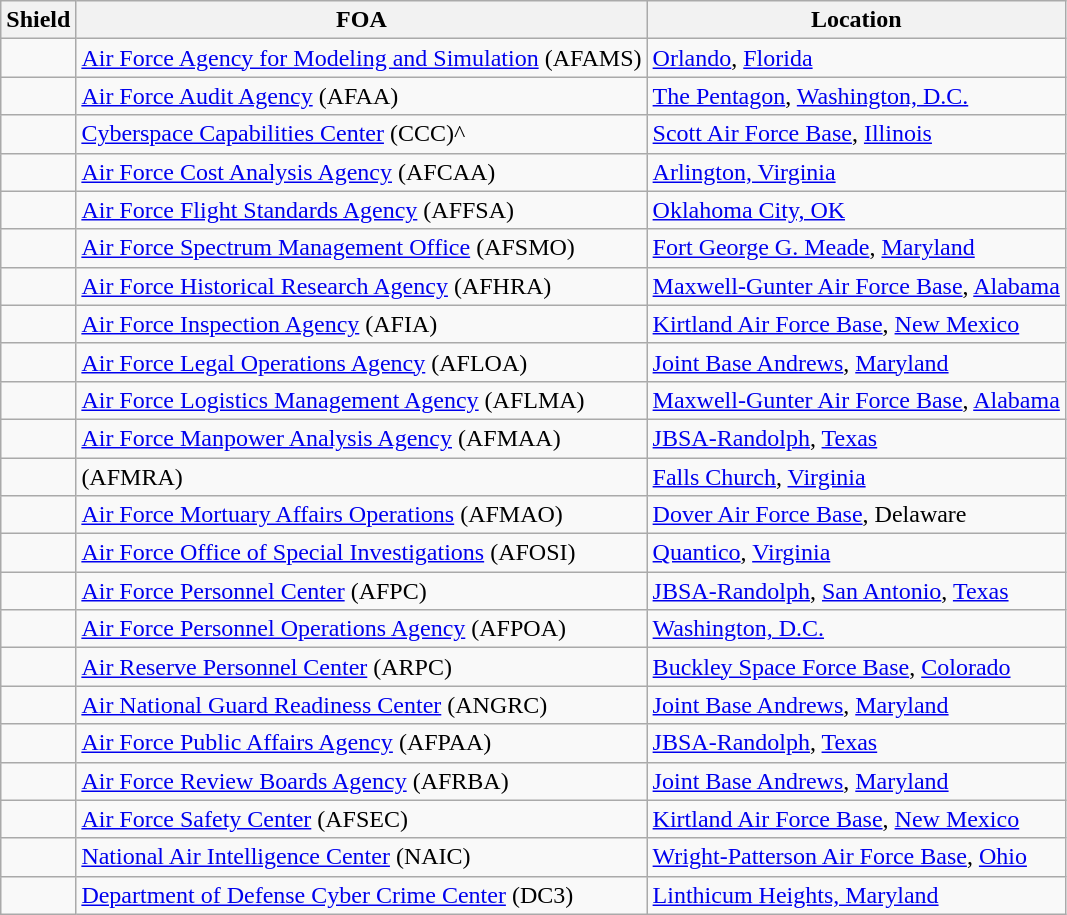<table class="wikitable">
<tr>
<th>Shield</th>
<th>FOA</th>
<th>Location</th>
</tr>
<tr>
<td></td>
<td><a href='#'>Air Force Agency for Modeling and Simulation</a> (AFAMS)</td>
<td><a href='#'>Orlando</a>, <a href='#'>Florida</a></td>
</tr>
<tr>
<td></td>
<td><a href='#'>Air Force Audit Agency</a> (AFAA)</td>
<td><a href='#'>The Pentagon</a>, <a href='#'>Washington, D.C.</a></td>
</tr>
<tr>
<td></td>
<td><a href='#'>Cyberspace Capabilities Center</a> (CCC)^</td>
<td><a href='#'>Scott Air Force Base</a>, <a href='#'>Illinois</a></td>
</tr>
<tr>
<td></td>
<td><a href='#'>Air Force Cost Analysis Agency</a> (AFCAA)</td>
<td><a href='#'>Arlington, Virginia</a></td>
</tr>
<tr>
<td></td>
<td><a href='#'>Air Force Flight Standards Agency</a> (AFFSA)</td>
<td><a href='#'>Oklahoma City, OK</a></td>
</tr>
<tr>
<td></td>
<td><a href='#'>Air Force Spectrum Management Office</a>  (AFSMO)</td>
<td><a href='#'>Fort George G. Meade</a>, <a href='#'>Maryland</a></td>
</tr>
<tr>
<td></td>
<td><a href='#'>Air Force Historical Research Agency</a> (AFHRA)</td>
<td><a href='#'>Maxwell-Gunter Air Force Base</a>, <a href='#'>Alabama</a></td>
</tr>
<tr>
<td></td>
<td><a href='#'>Air Force Inspection Agency</a> (AFIA)</td>
<td><a href='#'>Kirtland Air Force Base</a>, <a href='#'>New Mexico</a></td>
</tr>
<tr>
<td></td>
<td><a href='#'>Air Force Legal Operations Agency</a> (AFLOA)</td>
<td><a href='#'>Joint Base Andrews</a>, <a href='#'>Maryland</a></td>
</tr>
<tr>
<td></td>
<td><a href='#'>Air Force Logistics Management Agency</a> (AFLMA)</td>
<td><a href='#'>Maxwell-Gunter Air Force Base</a>, <a href='#'>Alabama</a></td>
</tr>
<tr>
<td></td>
<td><a href='#'>Air Force Manpower Analysis Agency</a> (AFMAA)</td>
<td><a href='#'>JBSA-Randolph</a>, <a href='#'>Texas</a></td>
</tr>
<tr>
<td></td>
<td> (AFMRA)</td>
<td><a href='#'>Falls Church</a>, <a href='#'>Virginia</a></td>
</tr>
<tr>
<td></td>
<td><a href='#'>Air Force Mortuary Affairs Operations</a> (AFMAO) </td>
<td><a href='#'>Dover Air Force Base</a>, Delaware</td>
</tr>
<tr>
<td></td>
<td><a href='#'>Air Force Office of Special Investigations</a> (AFOSI)</td>
<td><a href='#'>Quantico</a>, <a href='#'>Virginia</a></td>
</tr>
<tr>
<td></td>
<td><a href='#'>Air Force Personnel Center</a> (AFPC)</td>
<td><a href='#'>JBSA-Randolph</a>, <a href='#'>San Antonio</a>, <a href='#'>Texas</a></td>
</tr>
<tr>
<td></td>
<td><a href='#'>Air Force Personnel Operations Agency</a> (AFPOA)</td>
<td><a href='#'>Washington, D.C.</a></td>
</tr>
<tr>
<td></td>
<td><a href='#'>Air Reserve Personnel Center</a> (ARPC)</td>
<td><a href='#'>Buckley Space Force Base</a>, <a href='#'>Colorado</a></td>
</tr>
<tr>
<td></td>
<td><a href='#'>Air National Guard Readiness Center</a> (ANGRC)</td>
<td><a href='#'>Joint Base Andrews</a>, <a href='#'>Maryland</a></td>
</tr>
<tr>
<td></td>
<td><a href='#'>Air Force Public Affairs Agency</a> (AFPAA)</td>
<td><a href='#'>JBSA-Randolph</a>, <a href='#'>Texas</a></td>
</tr>
<tr>
<td></td>
<td><a href='#'>Air Force Review Boards Agency</a> (AFRBA)</td>
<td><a href='#'>Joint Base Andrews</a>, <a href='#'>Maryland</a></td>
</tr>
<tr>
<td></td>
<td><a href='#'>Air Force Safety Center</a> (AFSEC)</td>
<td><a href='#'>Kirtland Air Force Base</a>, <a href='#'>New Mexico</a></td>
</tr>
<tr>
<td></td>
<td><a href='#'>National Air Intelligence Center</a> (NAIC)</td>
<td><a href='#'>Wright-Patterson Air Force Base</a>, <a href='#'>Ohio</a></td>
</tr>
<tr>
<td></td>
<td><a href='#'>Department of Defense Cyber Crime Center</a> (DC3)</td>
<td><a href='#'>Linthicum Heights, Maryland</a></td>
</tr>
</table>
